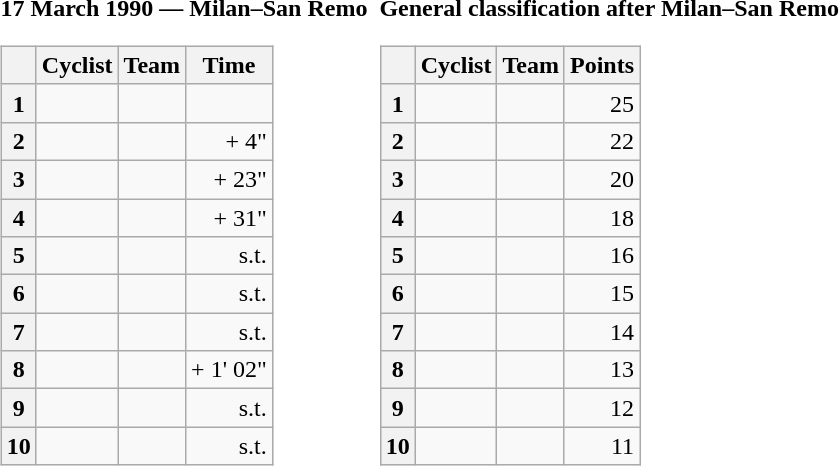<table>
<tr>
<td><strong>17 March 1990 — Milan–San Remo </strong><br><table class="wikitable">
<tr>
<th></th>
<th>Cyclist</th>
<th>Team</th>
<th>Time</th>
</tr>
<tr>
<th>1</th>
<td></td>
<td></td>
<td align="right"></td>
</tr>
<tr>
<th>2</th>
<td></td>
<td></td>
<td align="right">+ 4"</td>
</tr>
<tr>
<th>3</th>
<td></td>
<td></td>
<td align="right">+ 23"</td>
</tr>
<tr>
<th>4</th>
<td></td>
<td></td>
<td align="right">+ 31"</td>
</tr>
<tr>
<th>5</th>
<td></td>
<td></td>
<td align="right">s.t.</td>
</tr>
<tr>
<th>6</th>
<td></td>
<td></td>
<td align="right">s.t.</td>
</tr>
<tr>
<th>7</th>
<td></td>
<td></td>
<td align="right">s.t.</td>
</tr>
<tr>
<th>8</th>
<td></td>
<td></td>
<td align="right">+ 1' 02"</td>
</tr>
<tr>
<th>9</th>
<td></td>
<td></td>
<td align="right">s.t.</td>
</tr>
<tr>
<th>10</th>
<td></td>
<td></td>
<td align="right">s.t.</td>
</tr>
</table>
</td>
<td></td>
<td><strong>General classification after Milan–San Remo</strong><br><table class="wikitable">
<tr>
<th></th>
<th>Cyclist</th>
<th>Team</th>
<th>Points</th>
</tr>
<tr>
<th>1</th>
<td> </td>
<td></td>
<td align="right">25</td>
</tr>
<tr>
<th>2</th>
<td></td>
<td></td>
<td align="right">22</td>
</tr>
<tr>
<th>3</th>
<td></td>
<td></td>
<td align="right">20</td>
</tr>
<tr>
<th>4</th>
<td></td>
<td></td>
<td align="right">18</td>
</tr>
<tr>
<th>5</th>
<td></td>
<td></td>
<td align="right">16</td>
</tr>
<tr>
<th>6</th>
<td></td>
<td></td>
<td align="right">15</td>
</tr>
<tr>
<th>7</th>
<td></td>
<td></td>
<td align="right">14</td>
</tr>
<tr>
<th>8</th>
<td></td>
<td></td>
<td align="right">13</td>
</tr>
<tr>
<th>9</th>
<td></td>
<td></td>
<td align="right">12</td>
</tr>
<tr>
<th>10</th>
<td></td>
<td></td>
<td align="right">11</td>
</tr>
</table>
</td>
</tr>
</table>
